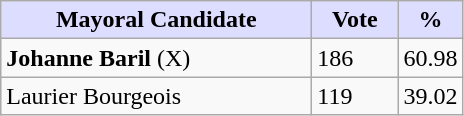<table class="wikitable">
<tr>
<th style="background:#ddf; width:200px;">Mayoral Candidate</th>
<th style="background:#ddf; width:50px;">Vote</th>
<th style="background:#ddf; width:30px;">%</th>
</tr>
<tr>
<td><strong>Johanne Baril</strong> (X)</td>
<td>186</td>
<td>60.98</td>
</tr>
<tr>
<td>Laurier Bourgeois</td>
<td>119</td>
<td>39.02</td>
</tr>
</table>
